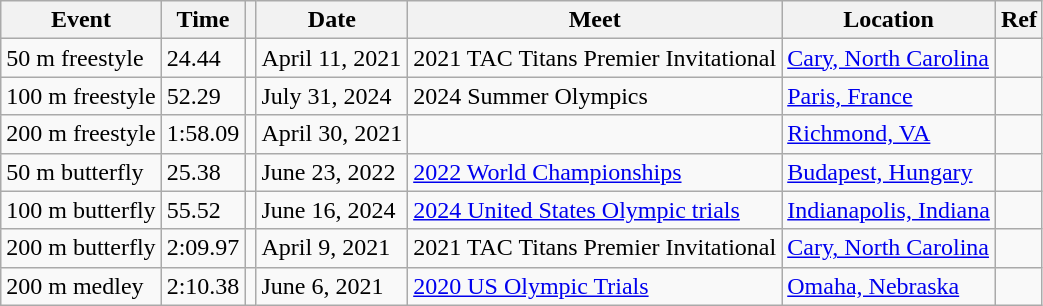<table class="wikitable">
<tr>
<th>Event</th>
<th>Time</th>
<th></th>
<th>Date</th>
<th>Meet</th>
<th>Location</th>
<th>Ref</th>
</tr>
<tr>
<td>50 m freestyle</td>
<td>24.44</td>
<td></td>
<td>April 11, 2021</td>
<td>2021 TAC Titans Premier Invitational</td>
<td><a href='#'>Cary, North Carolina</a></td>
<td></td>
</tr>
<tr>
<td>100 m freestyle</td>
<td>52.29</td>
<td></td>
<td>July 31, 2024</td>
<td>2024 Summer Olympics</td>
<td><a href='#'>Paris, France</a></td>
</tr>
<tr>
<td>200 m freestyle</td>
<td>1:58.09</td>
<td></td>
<td>April 30, 2021</td>
<td></td>
<td><a href='#'>Richmond, VA</a></td>
<td></td>
</tr>
<tr>
<td>50 m butterfly</td>
<td>25.38</td>
<td></td>
<td>June 23, 2022</td>
<td><a href='#'>2022 World Championships</a></td>
<td><a href='#'>Budapest, Hungary</a></td>
<td></td>
</tr>
<tr>
<td>100 m butterfly</td>
<td>55.52</td>
<td></td>
<td>June 16, 2024</td>
<td><a href='#'>2024 United States Olympic trials</a></td>
<td><a href='#'>Indianapolis, Indiana</a></td>
<td></td>
</tr>
<tr>
<td>200 m butterfly</td>
<td>2:09.97</td>
<td></td>
<td>April 9, 2021</td>
<td>2021 TAC Titans Premier Invitational</td>
<td><a href='#'>Cary, North Carolina</a></td>
<td></td>
</tr>
<tr>
<td>200 m medley</td>
<td>2:10.38</td>
<td></td>
<td>June 6, 2021</td>
<td><a href='#'>2020 US Olympic Trials</a></td>
<td><a href='#'>Omaha, Nebraska</a></td>
<td></td>
</tr>
</table>
